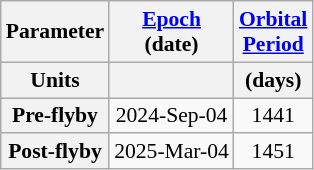<table class=wikitable style="font-size: 0.9em;">
<tr>
<th>Parameter</th>
<th><a href='#'>Epoch</a><br>(date)</th>
<th><a href='#'>Orbital<br>Period</a></th>
</tr>
<tr>
<th>Units</th>
<th></th>
<th>(days)</th>
</tr>
<tr align=center>
<th>Pre-flyby</th>
<td>2024-Sep-04</td>
<td>1441</td>
</tr>
<tr align=center>
<th>Post-flyby</th>
<td>2025-Mar-04</td>
<td>1451</td>
</tr>
</table>
